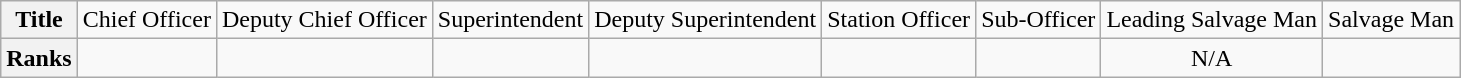<table class="wikitable">
<tr style="text-align:center;">
<th>Title</th>
<td>Chief Officer</td>
<td>Deputy Chief Officer</td>
<td>Superintendent</td>
<td>Deputy Superintendent</td>
<td>Station Officer</td>
<td>Sub-Officer</td>
<td>Leading Salvage Man</td>
<td>Salvage Man</td>
</tr>
<tr style="text-align:center;">
<th>Ranks</th>
<td></td>
<td></td>
<td></td>
<td></td>
<td></td>
<td></td>
<td>N/A</td>
<td></td>
</tr>
</table>
